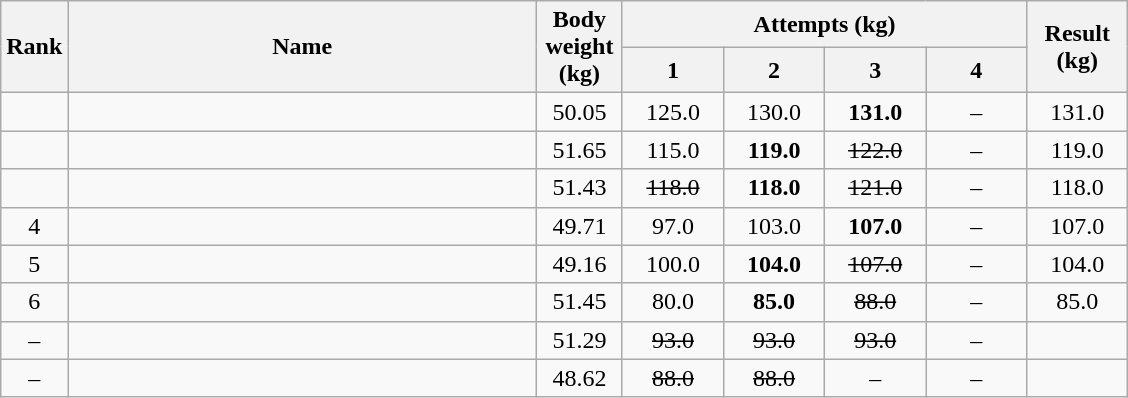<table class="wikitable" style="text-align:center;">
<tr>
<th rowspan=2>Rank</th>
<th rowspan=2 width=305>Name</th>
<th rowspan=2 width=50>Body weight (kg)</th>
<th colspan=4>Attempts (kg)</th>
<th rowspan=2 width=60>Result (kg)</th>
</tr>
<tr>
<th width=60>1</th>
<th width=60>2</th>
<th width=60>3</th>
<th width=60>4</th>
</tr>
<tr>
<td></td>
<td align=left></td>
<td>50.05</td>
<td>125.0</td>
<td>130.0</td>
<td><strong>131.0</strong></td>
<td>–</td>
<td>131.0 </td>
</tr>
<tr>
<td></td>
<td align=left></td>
<td>51.65</td>
<td>115.0</td>
<td><strong>119.0</strong></td>
<td><s>122.0</s></td>
<td>–</td>
<td>119.0</td>
</tr>
<tr>
<td></td>
<td align=left></td>
<td>51.43</td>
<td><s>118.0</s></td>
<td><strong>118.0</strong></td>
<td><s>121.0</s></td>
<td>–</td>
<td>118.0</td>
</tr>
<tr>
<td>4</td>
<td align=left></td>
<td>49.71</td>
<td>97.0</td>
<td>103.0</td>
<td><strong>107.0</strong></td>
<td>–</td>
<td>107.0</td>
</tr>
<tr>
<td>5</td>
<td align=left></td>
<td>49.16</td>
<td>100.0</td>
<td><strong>104.0</strong></td>
<td><s>107.0</s></td>
<td>–</td>
<td>104.0</td>
</tr>
<tr>
<td>6</td>
<td align=left></td>
<td>51.45</td>
<td>80.0</td>
<td><strong>85.0</strong></td>
<td><s>88.0</s></td>
<td>–</td>
<td>85.0</td>
</tr>
<tr>
<td>–</td>
<td align=left></td>
<td>51.29</td>
<td><s>93.0</s></td>
<td><s>93.0</s></td>
<td><s>93.0</s></td>
<td>–</td>
<td></td>
</tr>
<tr>
<td>–</td>
<td align=left></td>
<td>48.62</td>
<td><s>88.0</s></td>
<td><s>88.0</s></td>
<td>–</td>
<td>–</td>
<td></td>
</tr>
</table>
